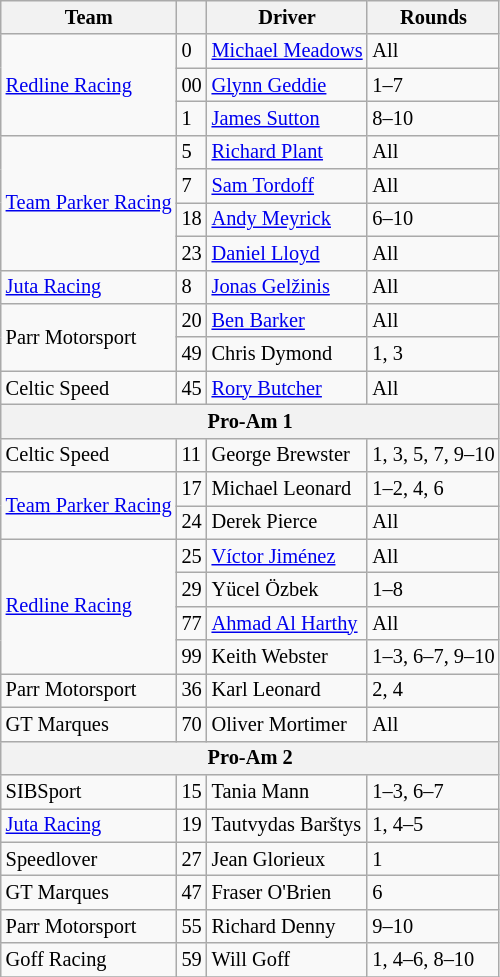<table class="wikitable" style="font-size: 85%;">
<tr>
<th>Team</th>
<th></th>
<th>Driver</th>
<th>Rounds</th>
</tr>
<tr>
<td rowspan=3><a href='#'>Redline Racing</a></td>
<td>0</td>
<td> <a href='#'>Michael Meadows</a></td>
<td>All</td>
</tr>
<tr>
<td>00</td>
<td> <a href='#'>Glynn Geddie</a></td>
<td>1–7</td>
</tr>
<tr>
<td>1</td>
<td> <a href='#'>James Sutton</a></td>
<td>8–10</td>
</tr>
<tr>
<td rowspan=4><a href='#'>Team Parker Racing</a></td>
<td>5</td>
<td> <a href='#'>Richard Plant</a></td>
<td>All</td>
</tr>
<tr>
<td>7</td>
<td> <a href='#'>Sam Tordoff</a></td>
<td>All</td>
</tr>
<tr>
<td>18</td>
<td> <a href='#'>Andy Meyrick</a></td>
<td>6–10</td>
</tr>
<tr>
<td>23</td>
<td> <a href='#'>Daniel Lloyd</a></td>
<td>All</td>
</tr>
<tr>
<td><a href='#'>Juta Racing</a></td>
<td>8</td>
<td> <a href='#'>Jonas Gelžinis</a></td>
<td>All</td>
</tr>
<tr>
<td rowspan=2>Parr Motorsport</td>
<td>20</td>
<td> <a href='#'>Ben Barker</a></td>
<td>All</td>
</tr>
<tr>
<td>49</td>
<td> Chris Dymond</td>
<td>1, 3</td>
</tr>
<tr>
<td>Celtic Speed</td>
<td>45</td>
<td> <a href='#'>Rory Butcher</a></td>
<td>All</td>
</tr>
<tr>
<th colspan=4>Pro-Am 1</th>
</tr>
<tr>
<td>Celtic Speed</td>
<td>11</td>
<td> George Brewster</td>
<td>1, 3, 5, 7, 9–10</td>
</tr>
<tr>
<td rowspan=2><a href='#'>Team Parker Racing</a></td>
<td>17</td>
<td> Michael Leonard</td>
<td>1–2, 4, 6</td>
</tr>
<tr>
<td>24</td>
<td> Derek Pierce</td>
<td>All</td>
</tr>
<tr>
<td rowspan=4><a href='#'>Redline Racing</a></td>
<td>25</td>
<td> <a href='#'>Víctor Jiménez</a></td>
<td>All</td>
</tr>
<tr>
<td>29</td>
<td> Yücel Özbek</td>
<td>1–8</td>
</tr>
<tr>
<td>77</td>
<td> <a href='#'>Ahmad Al Harthy</a></td>
<td>All</td>
</tr>
<tr>
<td>99</td>
<td> Keith Webster</td>
<td>1–3, 6–7, 9–10</td>
</tr>
<tr>
<td>Parr Motorsport</td>
<td>36</td>
<td> Karl Leonard</td>
<td>2, 4</td>
</tr>
<tr>
<td>GT Marques</td>
<td>70</td>
<td> Oliver Mortimer</td>
<td>All</td>
</tr>
<tr>
<th colspan=4>Pro-Am 2</th>
</tr>
<tr>
<td>SIBSport</td>
<td>15</td>
<td> Tania Mann</td>
<td>1–3, 6–7</td>
</tr>
<tr>
<td><a href='#'>Juta Racing</a></td>
<td>19</td>
<td> Tautvydas Barštys</td>
<td>1, 4–5</td>
</tr>
<tr>
<td>Speedlover</td>
<td>27</td>
<td> Jean Glorieux</td>
<td>1</td>
</tr>
<tr>
<td>GT Marques</td>
<td>47</td>
<td> Fraser O'Brien</td>
<td>6</td>
</tr>
<tr>
<td>Parr Motorsport</td>
<td>55</td>
<td> Richard Denny</td>
<td>9–10</td>
</tr>
<tr>
<td>Goff Racing</td>
<td>59</td>
<td> Will Goff</td>
<td>1, 4–6, 8–10</td>
</tr>
<tr>
</tr>
</table>
